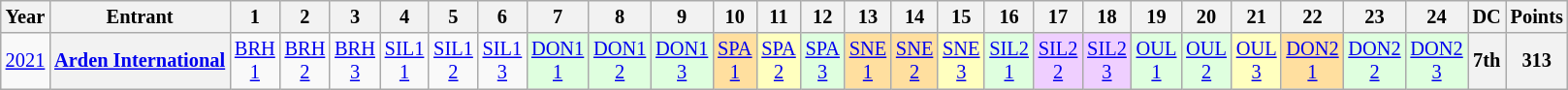<table class="wikitable" style="text-align:center; font-size:85%;">
<tr>
<th>Year</th>
<th>Entrant</th>
<th>1</th>
<th>2</th>
<th>3</th>
<th>4</th>
<th>5</th>
<th>6</th>
<th>7</th>
<th>8</th>
<th>9</th>
<th>10</th>
<th>11</th>
<th>12</th>
<th>13</th>
<th>14</th>
<th>15</th>
<th>16</th>
<th>17</th>
<th>18</th>
<th>19</th>
<th>20</th>
<th>21</th>
<th>22</th>
<th>23</th>
<th>24</th>
<th>DC</th>
<th>Points</th>
</tr>
<tr>
<td><a href='#'>2021</a></td>
<th nowrap><a href='#'>Arden International</a></th>
<td><a href='#'>BRH<br>1</a></td>
<td><a href='#'>BRH<br>2</a></td>
<td><a href='#'>BRH<br>3</a></td>
<td><a href='#'>SIL1<br>1</a></td>
<td><a href='#'>SIL1<br>2</a></td>
<td><a href='#'>SIL1<br>3</a></td>
<td style="background:#DFFFDF;"><a href='#'>DON1<br>1</a><br></td>
<td style="background:#DFFFDF;"><a href='#'>DON1<br>2</a><br></td>
<td style="background:#DFFFDF;"><a href='#'>DON1<br>3</a><br></td>
<td style="background:#FFDF9F;"><a href='#'>SPA<br>1</a><br></td>
<td style="background:#FFFFBF;"><a href='#'>SPA<br>2</a><br></td>
<td style="background:#DFFFDF;"><a href='#'>SPA<br>3</a><br></td>
<td style="background:#FFDF9F;"><a href='#'>SNE<br>1</a><br></td>
<td style="background:#FFDF9F;"><a href='#'>SNE<br>2</a><br></td>
<td style="background:#FFFFBF;"><a href='#'>SNE<br>3</a><br></td>
<td style="background:#DFFFDF;"><a href='#'>SIL2<br>1</a><br></td>
<td style="background:#EFCFFF;"><a href='#'>SIL2<br>2</a><br></td>
<td style="background:#EFCFFF;"><a href='#'>SIL2<br>3</a><br></td>
<td style="background:#DFFFDF;"><a href='#'>OUL<br>1</a><br></td>
<td style="background:#DFFFDF;"><a href='#'>OUL<br>2</a><br></td>
<td style="background:#FFFFBF;"><a href='#'>OUL<br>3</a><br></td>
<td style="background:#FFDF9F;"><a href='#'>DON2<br>1</a><br></td>
<td style="background:#DFFFDF;"><a href='#'>DON2<br>2</a><br></td>
<td style="background:#DFFFDF;"><a href='#'>DON2<br>3</a><br></td>
<th>7th</th>
<th>313</th>
</tr>
</table>
